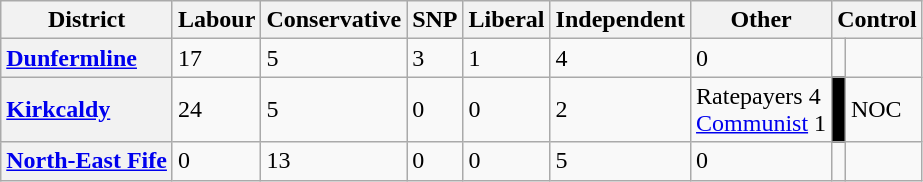<table class="wikitable">
<tr>
<th scope="col">District</th>
<th scope="col">Labour</th>
<th scope="col">Conservative</th>
<th scope="col">SNP</th>
<th scope="col">Liberal</th>
<th scope="col">Independent</th>
<th scope="col">Other</th>
<th scope="col" colspan=2>Control<br></th>
</tr>
<tr>
<th scope="row" style="text-align: left;"><a href='#'>Dunfermline</a></th>
<td>17</td>
<td>5</td>
<td>3</td>
<td>1</td>
<td>4</td>
<td>0</td>
<td></td>
</tr>
<tr>
<th scope="row" style="text-align: left;"><a href='#'>Kirkcaldy</a></th>
<td>24</td>
<td>5</td>
<td>0</td>
<td>0</td>
<td>2</td>
<td>Ratepayers 4<br><a href='#'>Communist</a> 1</td>
<td bgcolor=black></td>
<td>NOC</td>
</tr>
<tr>
<th scope="row" style="text-align: left;"><a href='#'>North-East Fife</a></th>
<td>0</td>
<td>13</td>
<td>0</td>
<td>0</td>
<td>5</td>
<td>0</td>
<td></td>
</tr>
</table>
